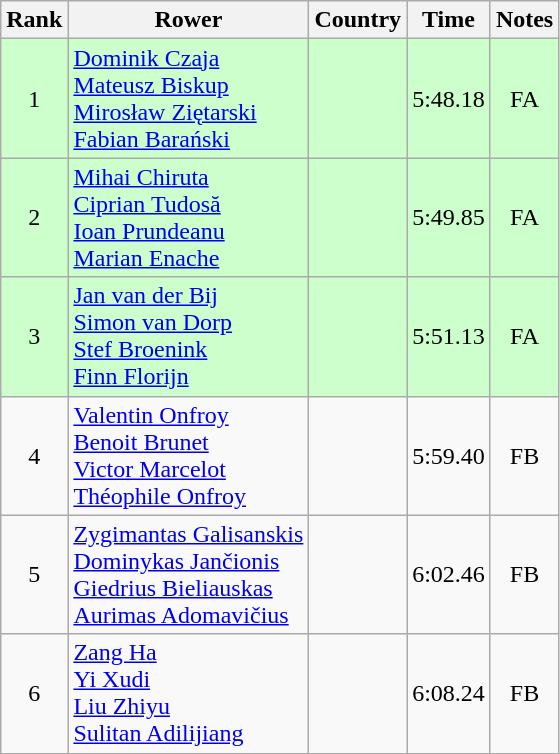<table class="wikitable" style="text-align:center">
<tr>
<th>Rank</th>
<th>Rower</th>
<th>Country</th>
<th>Time</th>
<th>Notes</th>
</tr>
<tr bgcolor=ccffcc>
<td>1</td>
<td align="left"><a href='#'>Dominik Czaja</a><br><a href='#'>Mateusz Biskup</a><br><a href='#'>Mirosław Ziętarski</a><br><a href='#'>Fabian Barański</a></td>
<td align="left"></td>
<td>5:48.18</td>
<td>FA</td>
</tr>
<tr bgcolor=ccffcc>
<td>2</td>
<td align="left"><a href='#'>Mihai Chiruta</a><br><a href='#'>Ciprian Tudosă</a><br><a href='#'>Ioan Prundeanu</a><br><a href='#'>Marian Enache</a></td>
<td align="left"></td>
<td>5:49.85</td>
<td>FA</td>
</tr>
<tr bgcolor=ccffcc>
<td>3</td>
<td align="left"><a href='#'>Jan van der Bij</a><br><a href='#'>Simon van Dorp</a><br><a href='#'>Stef Broenink</a><br><a href='#'>Finn Florijn</a></td>
<td align="left"></td>
<td>5:51.13</td>
<td>FA</td>
</tr>
<tr>
<td>4</td>
<td align="left"><a href='#'>Valentin Onfroy</a><br><a href='#'>Benoit Brunet</a><br><a href='#'>Victor Marcelot</a><br><a href='#'>Théophile Onfroy</a></td>
<td align="left"></td>
<td>5:59.40</td>
<td>FB</td>
</tr>
<tr>
<td>5</td>
<td align="left"><a href='#'>Zygimantas Galisanskis</a><br><a href='#'>Dominykas Jančionis</a><br><a href='#'>Giedrius Bieliauskas</a><br><a href='#'>Aurimas Adomavičius</a></td>
<td align="left"></td>
<td>6:02.46</td>
<td>FB</td>
</tr>
<tr>
<td>6</td>
<td align="left"><a href='#'>Zang Ha</a><br><a href='#'>Yi Xudi</a><br><a href='#'>Liu Zhiyu</a><br><a href='#'>Sulitan Adilijiang</a></td>
<td align="left"></td>
<td>6:08.24</td>
<td>FB</td>
</tr>
</table>
